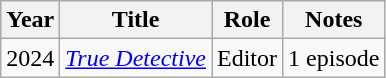<table class="wikitable">
<tr>
<th>Year</th>
<th>Title</th>
<th>Role</th>
<th>Notes</th>
</tr>
<tr>
<td>2024</td>
<td><em><a href='#'>True Detective</a></em></td>
<td>Editor</td>
<td>1 episode</td>
</tr>
</table>
